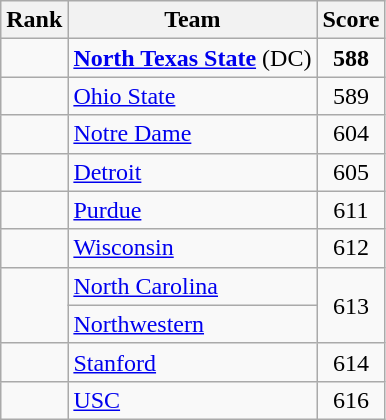<table class="wikitable sortable" style="text-align:center">
<tr>
<th dat-sort-type=number>Rank</th>
<th>Team</th>
<th>Score</th>
</tr>
<tr>
<td></td>
<td align=left><strong><a href='#'>North Texas State</a></strong> (DC)</td>
<td><strong>588</strong></td>
</tr>
<tr>
<td></td>
<td align=left><a href='#'>Ohio State</a></td>
<td>589</td>
</tr>
<tr>
<td></td>
<td align=left><a href='#'>Notre Dame</a></td>
<td>604</td>
</tr>
<tr>
<td></td>
<td align=left><a href='#'>Detroit</a></td>
<td>605</td>
</tr>
<tr>
<td></td>
<td align=left><a href='#'>Purdue</a></td>
<td>611</td>
</tr>
<tr>
<td></td>
<td align=left><a href='#'>Wisconsin</a></td>
<td>612</td>
</tr>
<tr>
<td rowspan=2></td>
<td align=left><a href='#'>North Carolina</a></td>
<td rowspan=2>613</td>
</tr>
<tr>
<td align=left><a href='#'>Northwestern</a></td>
</tr>
<tr>
<td></td>
<td align=left><a href='#'>Stanford</a></td>
<td>614</td>
</tr>
<tr>
<td></td>
<td align=left><a href='#'>USC</a></td>
<td>616</td>
</tr>
</table>
